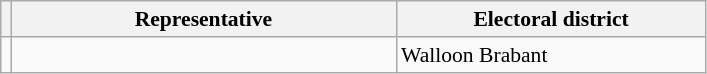<table class="sortable wikitable" style="text-align:left; font-size:90%">
<tr>
<th></th>
<th width="250">Representative</th>
<th width="200">Electoral district</th>
</tr>
<tr>
<td></td>
<td align=left></td>
<td>Walloon Brabant</td>
</tr>
</table>
